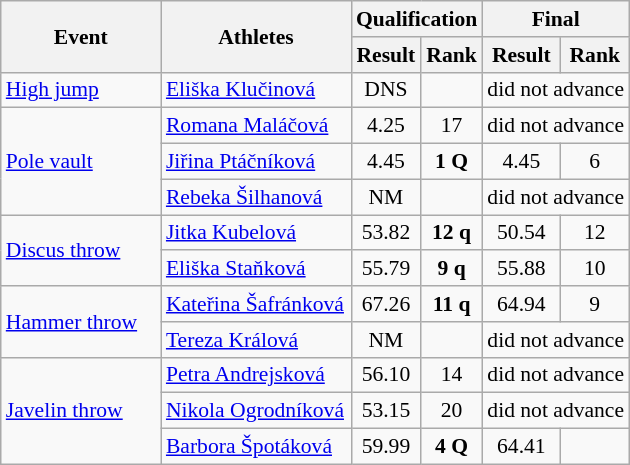<table class="wikitable" border="1" style="font-size:90%">
<tr>
<th rowspan="2" width=100>Event</th>
<th rowspan="2" width=120>Athletes</th>
<th colspan="2">Qualification</th>
<th colspan="2">Final</th>
</tr>
<tr>
<th>Result</th>
<th>Rank</th>
<th>Result</th>
<th>Rank</th>
</tr>
<tr>
<td><a href='#'>High jump</a></td>
<td><a href='#'>Eliška Klučinová</a></td>
<td align=center>DNS</td>
<td align=center></td>
<td align=center colspan="2">did not advance</td>
</tr>
<tr>
<td rowspan=3><a href='#'>Pole vault</a></td>
<td><a href='#'>Romana Maláčová</a></td>
<td align=center>4.25</td>
<td align=center>17</td>
<td align=center colspan="2">did not advance</td>
</tr>
<tr>
<td><a href='#'>Jiřina Ptáčníková</a></td>
<td align=center>4.45</td>
<td align=center><strong>1 Q</strong></td>
<td align=center>4.45</td>
<td align=center>6</td>
</tr>
<tr>
<td><a href='#'>Rebeka Šilhanová</a></td>
<td align=center>NM</td>
<td align=center></td>
<td align=center colspan="2">did not advance</td>
</tr>
<tr>
<td rowspan=2><a href='#'>Discus throw</a></td>
<td><a href='#'>Jitka Kubelová</a></td>
<td align=center>53.82</td>
<td align=center><strong>12 q</strong></td>
<td align=center>50.54</td>
<td align=center>12</td>
</tr>
<tr>
<td><a href='#'>Eliška Staňková</a></td>
<td align=center>55.79</td>
<td align=center><strong>9 q</strong></td>
<td align=center>55.88</td>
<td align=center>10</td>
</tr>
<tr>
<td rowspan=2><a href='#'>Hammer throw</a></td>
<td><a href='#'>Kateřina Šafránková</a></td>
<td align=center>67.26</td>
<td align=center><strong>11 q</strong></td>
<td align=center>64.94</td>
<td align=center>9</td>
</tr>
<tr>
<td><a href='#'>Tereza Králová</a></td>
<td align=center>NM</td>
<td align=center></td>
<td align=center colspan="2">did not advance</td>
</tr>
<tr>
<td rowspan=3><a href='#'>Javelin throw</a></td>
<td><a href='#'>Petra Andrejsková</a></td>
<td align=center>56.10</td>
<td align=center>14</td>
<td align=center colspan="2">did not advance</td>
</tr>
<tr>
<td><a href='#'>Nikola Ogrodníková</a></td>
<td align=center>53.15</td>
<td align=center>20</td>
<td align=center colspan="2">did not advance</td>
</tr>
<tr>
<td><a href='#'>Barbora Špotáková</a></td>
<td align=center>59.99</td>
<td align=center><strong>4 Q</strong></td>
<td align=center>64.41</td>
<td align=center></td>
</tr>
</table>
